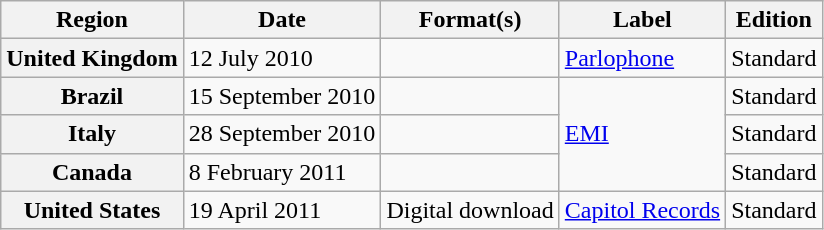<table class="wikitable plainrowheaders">
<tr>
<th scope="col">Region</th>
<th scope="col">Date</th>
<th scope="col">Format(s)</th>
<th scope="col">Label</th>
<th scope="col">Edition</th>
</tr>
<tr>
<th scope="row">United Kingdom</th>
<td>12 July 2010</td>
<td></td>
<td><a href='#'>Parlophone</a></td>
<td>Standard</td>
</tr>
<tr>
<th scope="row">Brazil</th>
<td>15 September 2010</td>
<td></td>
<td rowspan="3"><a href='#'>EMI</a></td>
<td>Standard</td>
</tr>
<tr>
<th scope="row">Italy</th>
<td>28 September 2010</td>
<td></td>
<td>Standard</td>
</tr>
<tr>
<th scope="row">Canada</th>
<td>8 February 2011</td>
<td></td>
<td>Standard</td>
</tr>
<tr>
<th scope="row">United States</th>
<td>19 April 2011</td>
<td>Digital download</td>
<td><a href='#'>Capitol Records</a></td>
<td>Standard</td>
</tr>
</table>
